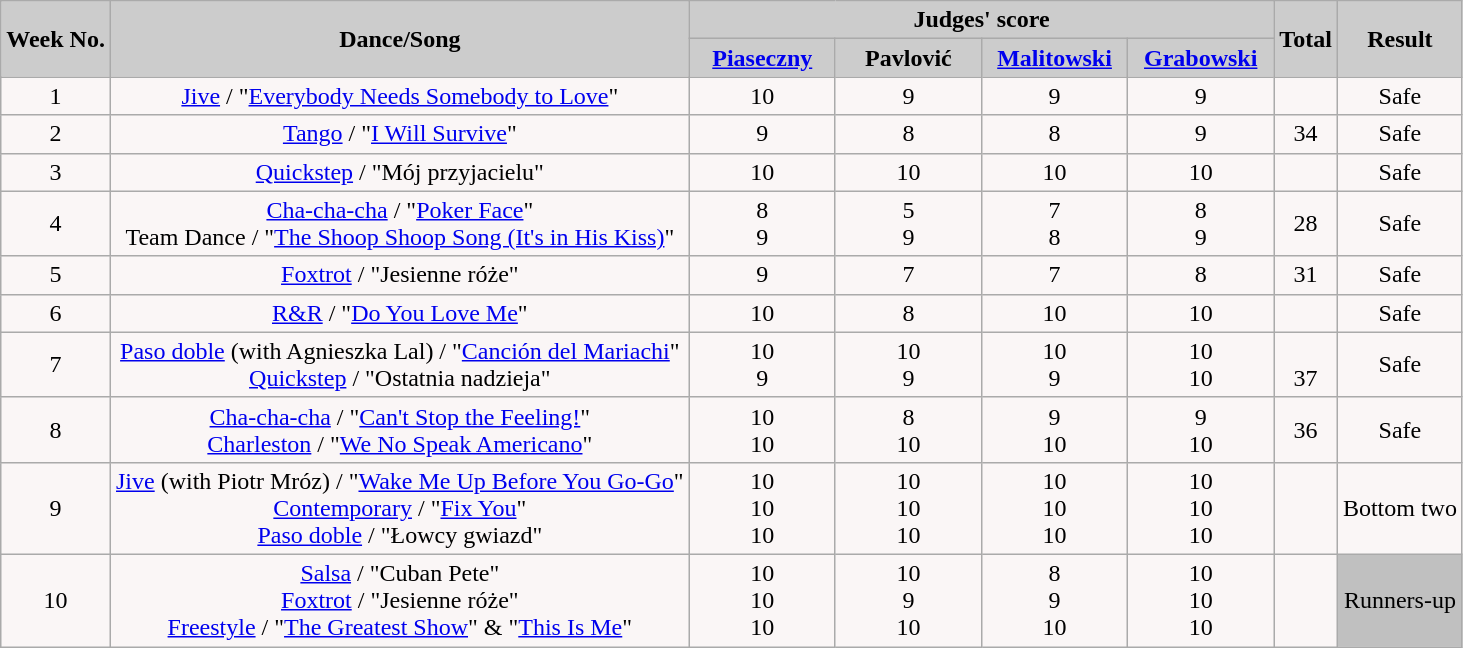<table class="wikitable collapsible">
<tr>
<th rowspan=2 style="background:#ccc; text-align:Center;"><strong>Week No.</strong></th>
<th rowspan=2 style="background:#ccc; text-align:Center;"><strong>Dance/Song</strong></th>
<th colspan=4 style="background:#ccc; text-align:Center;"><strong>Judges' score</strong></th>
<th rowspan=2 style="background:#ccc; text-align:Center;"><strong>Total</strong></th>
<th rowspan=2 style="background:#ccc; text-align:Center;"><strong>Result</strong></th>
</tr>
<tr style="text-align:center; background:#ccc;">
<td style="width:10%;"><a href='#'><strong>Piaseczny</strong></a></td>
<td style="width:10%;"><strong>Pavlović</strong></td>
<td style="width:10%;"><a href='#'><strong>Malitowski</strong></a></td>
<td style="width:10%;"><a href='#'><strong>Grabowski</strong></a></td>
</tr>
<tr style="text-align:center; background:#faf6f6;">
<td>1</td>
<td><a href='#'>Jive</a> / "<a href='#'>Everybody Needs Somebody to Love</a>"</td>
<td>10</td>
<td>9</td>
<td>9</td>
<td>9</td>
<td></td>
<td>Safe</td>
</tr>
<tr style="text-align:center; background:#faf6f6;">
<td>2</td>
<td><a href='#'>Tango</a> / "<a href='#'>I Will Survive</a>"</td>
<td>9</td>
<td>8</td>
<td>8</td>
<td>9</td>
<td>34</td>
<td>Safe</td>
</tr>
<tr style="text-align:center; background:#faf6f6;">
<td>3</td>
<td><a href='#'>Quickstep</a> / "Mój przyjacielu"</td>
<td>10</td>
<td>10</td>
<td>10</td>
<td>10</td>
<td></td>
<td>Safe</td>
</tr>
<tr style="text-align:center; background:#faf6f6;">
<td>4</td>
<td><a href='#'>Cha-cha-cha</a> / "<a href='#'>Poker Face</a>"<br>Team Dance / "<a href='#'>The Shoop Shoop Song (It's in His Kiss)</a>"</td>
<td>8<br>9</td>
<td>5<br>9</td>
<td>7<br>8</td>
<td>8<br>9</td>
<td>28<br></td>
<td>Safe</td>
</tr>
<tr style="text-align:center; background:#faf6f6;">
<td>5</td>
<td><a href='#'>Foxtrot</a> / "Jesienne róże"</td>
<td>9</td>
<td>7</td>
<td>7</td>
<td>8</td>
<td>31</td>
<td>Safe</td>
</tr>
<tr style="text-align:center; background:#faf6f6;">
<td>6</td>
<td><a href='#'>R&R</a> / "<a href='#'>Do You Love Me</a>"</td>
<td>10</td>
<td>8</td>
<td>10</td>
<td>10</td>
<td></td>
<td>Safe</td>
</tr>
<tr style="text-align:center; background:#faf6f6;">
<td>7</td>
<td><a href='#'>Paso doble</a> (with Agnieszka Lal) / "<a href='#'>Canción del Mariachi</a>"<br><a href='#'>Quickstep</a> / "Ostatnia nadzieja"</td>
<td>10<br>9</td>
<td>10<br>9</td>
<td>10<br>9</td>
<td>10<br>10</td>
<td><br>37</td>
<td>Safe</td>
</tr>
<tr style="text-align:center; background:#faf6f6;">
<td>8</td>
<td><a href='#'>Cha-cha-cha</a> / "<a href='#'>Can't Stop the Feeling!</a>"<br><a href='#'>Charleston</a> / "<a href='#'>We No Speak Americano</a>"</td>
<td>10<br>10</td>
<td>8<br>10</td>
<td>9<br>10</td>
<td>9<br>10</td>
<td>36<br></td>
<td>Safe</td>
</tr>
<tr style="text-align:center; background:#faf6f6;">
<td>9</td>
<td><a href='#'>Jive</a> (with Piotr Mróz) / "<a href='#'>Wake Me Up Before You Go-Go</a>"<br><a href='#'>Contemporary</a> / "<a href='#'>Fix You</a>"<br><a href='#'>Paso doble</a> / "Łowcy gwiazd"</td>
<td>10<br>10<br>10</td>
<td>10<br>10<br>10</td>
<td>10<br>10<br>10</td>
<td>10<br>10<br>10</td>
<td><br><br></td>
<td>Bottom two</td>
</tr>
<tr style="text-align:center; background:#faf6f6;">
<td>10</td>
<td><a href='#'>Salsa</a> / "Cuban Pete"<br><a href='#'>Foxtrot</a> / "Jesienne róże"<br><a href='#'>Freestyle</a> / "<a href='#'>The Greatest Show</a>" & "<a href='#'>This Is Me</a>"</td>
<td>10<br>10<br>10</td>
<td>10<br>9<br>10</td>
<td>8<br>9<br>10</td>
<td>10<br>10<br>10</td>
<td><br><br></td>
<td bgcolor=silver>Runners-up</td>
</tr>
</table>
